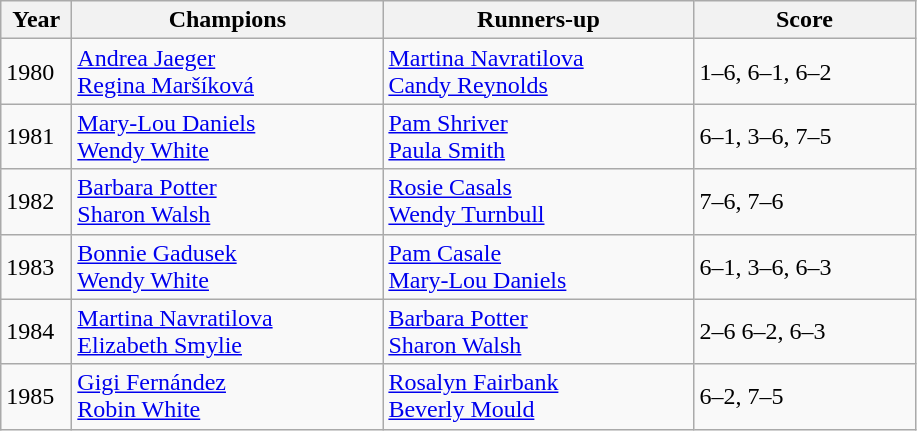<table class="wikitable">
<tr>
<th style="width:40px">Year</th>
<th style="width:200px">Champions</th>
<th style="width:200px">Runners-up</th>
<th style="width:140px" class="unsortable">Score</th>
</tr>
<tr>
<td>1980</td>
<td> <a href='#'>Andrea Jaeger</a> <br>  <a href='#'>Regina Maršíková</a></td>
<td> <a href='#'>Martina Navratilova</a> <br>  <a href='#'>Candy Reynolds</a></td>
<td>1–6, 6–1, 6–2</td>
</tr>
<tr>
<td>1981</td>
<td> <a href='#'>Mary-Lou Daniels</a> <br>  <a href='#'>Wendy White</a></td>
<td> <a href='#'>Pam Shriver</a> <br> <a href='#'>Paula Smith</a></td>
<td>6–1, 3–6, 7–5</td>
</tr>
<tr>
<td>1982</td>
<td> <a href='#'>Barbara Potter</a> <br>  <a href='#'>Sharon Walsh</a></td>
<td> <a href='#'>Rosie Casals</a> <br>  <a href='#'>Wendy Turnbull</a></td>
<td>7–6, 7–6</td>
</tr>
<tr>
<td>1983</td>
<td> <a href='#'>Bonnie Gadusek</a> <br>  <a href='#'>Wendy White</a></td>
<td> <a href='#'>Pam Casale</a> <br>  <a href='#'>Mary-Lou Daniels</a></td>
<td>6–1, 3–6, 6–3</td>
</tr>
<tr>
<td>1984</td>
<td> <a href='#'>Martina Navratilova</a> <br>  <a href='#'>Elizabeth Smylie</a></td>
<td> <a href='#'>Barbara Potter</a> <br>  <a href='#'>Sharon Walsh</a></td>
<td>2–6 6–2, 6–3</td>
</tr>
<tr>
<td>1985</td>
<td> <a href='#'>Gigi Fernández</a> <br>  <a href='#'>Robin White</a></td>
<td> <a href='#'>Rosalyn Fairbank</a> <br> <a href='#'>Beverly Mould</a></td>
<td>6–2, 7–5</td>
</tr>
</table>
